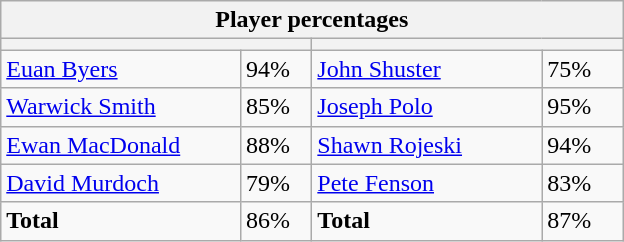<table class="wikitable">
<tr>
<th colspan=4 width=400>Player percentages</th>
</tr>
<tr>
<th colspan=2 width=200></th>
<th colspan=2 width=200></th>
</tr>
<tr>
<td><a href='#'>Euan Byers</a></td>
<td>94%</td>
<td><a href='#'>John Shuster</a></td>
<td>75%</td>
</tr>
<tr>
<td><a href='#'>Warwick Smith</a></td>
<td>85%</td>
<td><a href='#'>Joseph Polo</a></td>
<td>95%</td>
</tr>
<tr>
<td><a href='#'>Ewan MacDonald</a></td>
<td>88%</td>
<td><a href='#'>Shawn Rojeski</a></td>
<td>94%</td>
</tr>
<tr>
<td><a href='#'>David Murdoch</a></td>
<td>79%</td>
<td><a href='#'>Pete Fenson</a></td>
<td>83%</td>
</tr>
<tr>
<td><strong>Total</strong></td>
<td>86%</td>
<td><strong>Total</strong></td>
<td>87%</td>
</tr>
</table>
